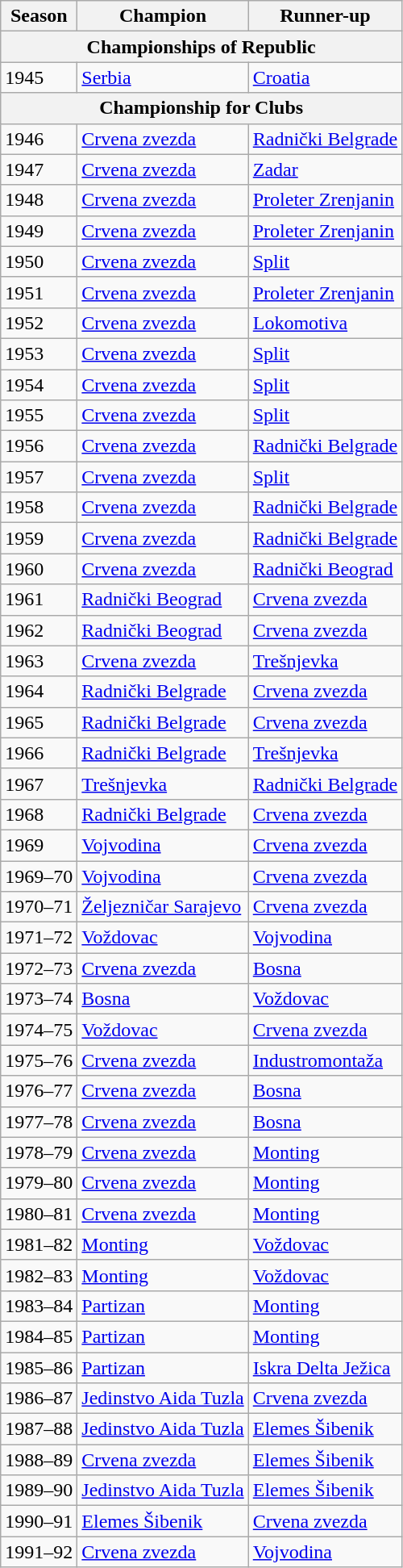<table class="wikitable">
<tr>
<th>Season</th>
<th>Champion</th>
<th>Runner-up</th>
</tr>
<tr>
<th bgcolor=#efefef colspan=8>Championships of Republic</th>
</tr>
<tr>
<td>1945</td>
<td><a href='#'>Serbia</a></td>
<td><a href='#'>Croatia</a></td>
</tr>
<tr>
<th bgcolor=#efefef colspan=8>Championship for Clubs</th>
</tr>
<tr>
<td>1946</td>
<td><a href='#'>Crvena zvezda</a></td>
<td><a href='#'>Radnički Belgrade</a></td>
</tr>
<tr>
<td>1947</td>
<td><a href='#'>Crvena zvezda</a></td>
<td><a href='#'>Zadar</a></td>
</tr>
<tr>
<td>1948</td>
<td><a href='#'>Crvena zvezda</a></td>
<td><a href='#'>Proleter Zrenjanin</a></td>
</tr>
<tr>
<td>1949</td>
<td><a href='#'>Crvena zvezda</a></td>
<td><a href='#'>Proleter Zrenjanin</a></td>
</tr>
<tr>
<td>1950</td>
<td><a href='#'>Crvena zvezda</a></td>
<td><a href='#'>Split</a></td>
</tr>
<tr>
<td>1951</td>
<td><a href='#'>Crvena zvezda</a></td>
<td><a href='#'>Proleter Zrenjanin</a></td>
</tr>
<tr>
<td>1952</td>
<td><a href='#'>Crvena zvezda</a></td>
<td><a href='#'>Lokomotiva</a></td>
</tr>
<tr>
<td>1953</td>
<td><a href='#'>Crvena zvezda</a></td>
<td><a href='#'>Split</a></td>
</tr>
<tr>
<td>1954</td>
<td><a href='#'>Crvena zvezda</a></td>
<td><a href='#'>Split</a></td>
</tr>
<tr>
<td>1955</td>
<td><a href='#'>Crvena zvezda</a></td>
<td><a href='#'>Split</a></td>
</tr>
<tr>
<td>1956</td>
<td><a href='#'>Crvena zvezda</a></td>
<td><a href='#'>Radnički Belgrade</a></td>
</tr>
<tr>
<td>1957</td>
<td><a href='#'>Crvena zvezda</a></td>
<td><a href='#'>Split</a></td>
</tr>
<tr>
<td>1958</td>
<td><a href='#'>Crvena zvezda</a></td>
<td><a href='#'>Radnički Belgrade</a></td>
</tr>
<tr>
<td>1959</td>
<td><a href='#'>Crvena zvezda</a></td>
<td><a href='#'>Radnički Belgrade</a></td>
</tr>
<tr>
<td>1960</td>
<td><a href='#'>Crvena zvezda</a></td>
<td><a href='#'>Radnički Beograd</a></td>
</tr>
<tr>
<td>1961</td>
<td><a href='#'>Radnički Beograd</a></td>
<td><a href='#'>Crvena zvezda</a></td>
</tr>
<tr>
<td>1962</td>
<td><a href='#'>Radnički Beograd</a></td>
<td><a href='#'>Crvena zvezda</a></td>
</tr>
<tr>
<td>1963</td>
<td><a href='#'>Crvena zvezda</a></td>
<td><a href='#'>Trešnjevka</a></td>
</tr>
<tr>
<td>1964</td>
<td><a href='#'>Radnički Belgrade</a></td>
<td><a href='#'>Crvena zvezda</a></td>
</tr>
<tr>
<td>1965</td>
<td><a href='#'>Radnički Belgrade</a></td>
<td><a href='#'>Crvena zvezda</a></td>
</tr>
<tr>
<td>1966</td>
<td><a href='#'>Radnički Belgrade</a></td>
<td><a href='#'>Trešnjevka</a></td>
</tr>
<tr>
<td>1967</td>
<td><a href='#'>Trešnjevka</a></td>
<td><a href='#'>Radnički Belgrade</a></td>
</tr>
<tr>
<td>1968</td>
<td><a href='#'>Radnički Belgrade</a></td>
<td><a href='#'>Crvena zvezda</a></td>
</tr>
<tr>
<td>1969</td>
<td><a href='#'>Vojvodina</a></td>
<td><a href='#'>Crvena zvezda</a></td>
</tr>
<tr>
<td>1969–70</td>
<td><a href='#'>Vojvodina</a></td>
<td><a href='#'>Crvena zvezda</a></td>
</tr>
<tr>
<td>1970–71</td>
<td><a href='#'>Željezničar Sarajevo</a></td>
<td><a href='#'>Crvena zvezda</a></td>
</tr>
<tr>
<td>1971–72</td>
<td><a href='#'>Voždovac</a></td>
<td><a href='#'>Vojvodina</a></td>
</tr>
<tr>
<td>1972–73</td>
<td><a href='#'>Crvena zvezda</a></td>
<td><a href='#'>Bosna</a></td>
</tr>
<tr>
<td>1973–74</td>
<td><a href='#'>Bosna</a></td>
<td><a href='#'>Voždovac</a></td>
</tr>
<tr>
<td>1974–75</td>
<td><a href='#'>Voždovac</a></td>
<td><a href='#'>Crvena zvezda</a></td>
</tr>
<tr>
<td>1975–76</td>
<td><a href='#'>Crvena zvezda</a></td>
<td><a href='#'>Industromontaža</a></td>
</tr>
<tr>
<td>1976–77</td>
<td><a href='#'>Crvena zvezda</a></td>
<td><a href='#'>Bosna</a></td>
</tr>
<tr>
<td>1977–78</td>
<td><a href='#'>Crvena zvezda</a></td>
<td><a href='#'>Bosna</a></td>
</tr>
<tr>
<td>1978–79</td>
<td><a href='#'>Crvena zvezda</a></td>
<td><a href='#'>Monting</a></td>
</tr>
<tr>
<td>1979–80</td>
<td><a href='#'>Crvena zvezda</a></td>
<td><a href='#'>Monting</a></td>
</tr>
<tr>
<td>1980–81</td>
<td><a href='#'>Crvena zvezda</a></td>
<td><a href='#'>Monting</a></td>
</tr>
<tr>
<td>1981–82</td>
<td><a href='#'>Monting</a></td>
<td><a href='#'>Voždovac</a></td>
</tr>
<tr>
<td>1982–83</td>
<td><a href='#'>Monting</a></td>
<td><a href='#'>Voždovac</a></td>
</tr>
<tr>
<td>1983–84</td>
<td><a href='#'>Partizan</a></td>
<td><a href='#'>Monting</a></td>
</tr>
<tr>
<td>1984–85</td>
<td><a href='#'>Partizan</a></td>
<td><a href='#'>Monting</a></td>
</tr>
<tr>
<td>1985–86</td>
<td><a href='#'>Partizan</a></td>
<td><a href='#'>Iskra Delta Ježica</a></td>
</tr>
<tr>
<td>1986–87</td>
<td><a href='#'>Jedinstvo Aida Tuzla</a></td>
<td><a href='#'>Crvena zvezda</a></td>
</tr>
<tr>
<td>1987–88</td>
<td><a href='#'>Jedinstvo Aida Tuzla</a></td>
<td><a href='#'>Elemes Šibenik</a></td>
</tr>
<tr>
<td>1988–89</td>
<td><a href='#'>Crvena zvezda</a></td>
<td><a href='#'>Elemes Šibenik</a></td>
</tr>
<tr>
<td>1989–90</td>
<td><a href='#'>Jedinstvo Aida Tuzla</a></td>
<td><a href='#'>Elemes Šibenik</a></td>
</tr>
<tr>
<td>1990–91</td>
<td><a href='#'>Elemes Šibenik</a></td>
<td><a href='#'>Crvena zvezda</a></td>
</tr>
<tr>
<td>1991–92</td>
<td><a href='#'>Crvena zvezda</a></td>
<td><a href='#'>Vojvodina</a></td>
</tr>
</table>
